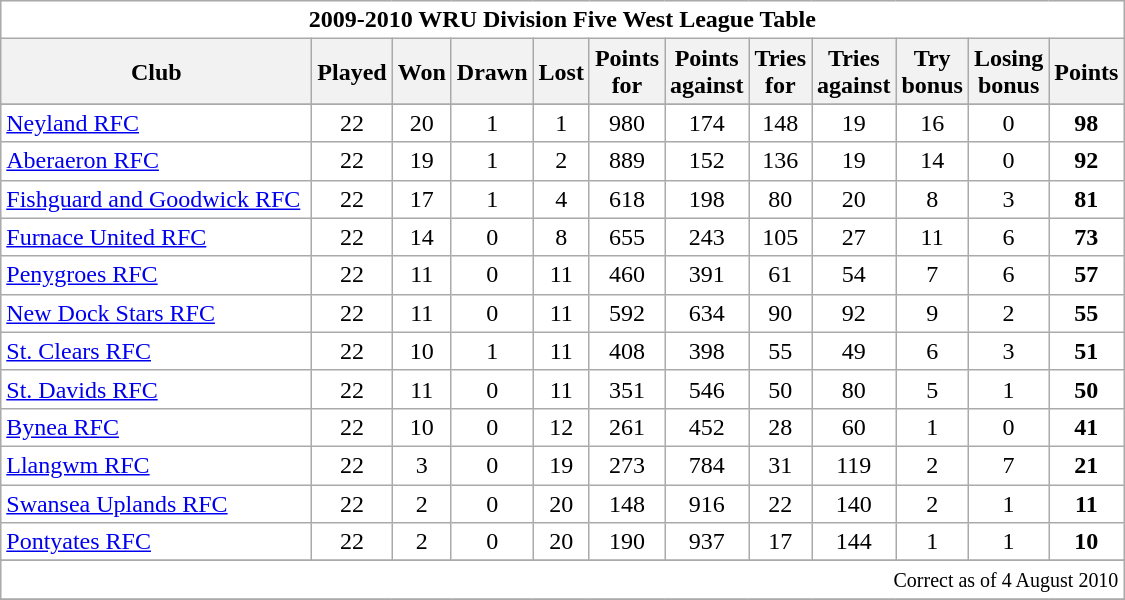<table class="wikitable" style="float:left; margin-right:15px; text-align: center;">
<tr>
<td colspan="12" bgcolor="#FFFFFF" cellpadding="0" cellspacing="0"><strong>2009-2010 WRU Division Five West League Table</strong></td>
</tr>
<tr>
<th bgcolor="#efefef" width="200">Club</th>
<th bgcolor="#efefef" width="20">Played</th>
<th bgcolor="#efefef" width="20">Won</th>
<th bgcolor="#efefef" width="20">Drawn</th>
<th bgcolor="#efefef" width="20">Lost</th>
<th bgcolor="#efefef" width="20">Points for</th>
<th bgcolor="#efefef" width="20">Points against</th>
<th bgcolor="#efefef" width="20">Tries for</th>
<th bgcolor="#efefef" width="20">Tries against</th>
<th bgcolor="#efefef" width="20">Try bonus</th>
<th bgcolor="#efefef" width="20">Losing bonus</th>
<th bgcolor="#efefef" width="20">Points</th>
</tr>
<tr bgcolor=#ffffff align=center>
</tr>
<tr bgcolor=#ffffff align=center>
<td align=left><a href='#'>Neyland RFC</a></td>
<td>22</td>
<td>20</td>
<td>1</td>
<td>1</td>
<td>980</td>
<td>174</td>
<td>148</td>
<td>19</td>
<td>16</td>
<td>0</td>
<td><strong>98</strong></td>
</tr>
<tr bgcolor=#ffffff align=center>
<td align=left><a href='#'>Aberaeron RFC</a></td>
<td>22</td>
<td>19</td>
<td>1</td>
<td>2</td>
<td>889</td>
<td>152</td>
<td>136</td>
<td>19</td>
<td>14</td>
<td>0</td>
<td><strong>92</strong></td>
</tr>
<tr bgcolor=#ffffff align=center>
<td align=left><a href='#'>Fishguard and Goodwick RFC</a></td>
<td>22</td>
<td>17</td>
<td>1</td>
<td>4</td>
<td>618</td>
<td>198</td>
<td>80</td>
<td>20</td>
<td>8</td>
<td>3</td>
<td><strong>81</strong></td>
</tr>
<tr bgcolor=#ffffff align=center>
<td align=left><a href='#'>Furnace United RFC</a></td>
<td>22</td>
<td>14</td>
<td>0</td>
<td>8</td>
<td>655</td>
<td>243</td>
<td>105</td>
<td>27</td>
<td>11</td>
<td>6</td>
<td><strong>73</strong></td>
</tr>
<tr bgcolor=#ffffff align=center>
<td align=left><a href='#'>Penygroes RFC</a></td>
<td>22</td>
<td>11</td>
<td>0</td>
<td>11</td>
<td>460</td>
<td>391</td>
<td>61</td>
<td>54</td>
<td>7</td>
<td>6</td>
<td><strong>57</strong></td>
</tr>
<tr bgcolor=#ffffff align=center>
<td align=left><a href='#'>New Dock Stars RFC</a></td>
<td>22</td>
<td>11</td>
<td>0</td>
<td>11</td>
<td>592</td>
<td>634</td>
<td>90</td>
<td>92</td>
<td>9</td>
<td>2</td>
<td><strong>55</strong></td>
</tr>
<tr bgcolor=#ffffff align=center>
<td align=left><a href='#'>St. Clears RFC</a></td>
<td>22</td>
<td>10</td>
<td>1</td>
<td>11</td>
<td>408</td>
<td>398</td>
<td>55</td>
<td>49</td>
<td>6</td>
<td>3</td>
<td><strong>51</strong></td>
</tr>
<tr bgcolor=#ffffff align=center>
<td align=left><a href='#'>St. Davids RFC</a></td>
<td>22</td>
<td>11</td>
<td>0</td>
<td>11</td>
<td>351</td>
<td>546</td>
<td>50</td>
<td>80</td>
<td>5</td>
<td>1</td>
<td><strong>50</strong></td>
</tr>
<tr bgcolor=#ffffff align=center>
<td align=left><a href='#'>Bynea RFC</a></td>
<td>22</td>
<td>10</td>
<td>0</td>
<td>12</td>
<td>261</td>
<td>452</td>
<td>28</td>
<td>60</td>
<td>1</td>
<td>0</td>
<td><strong>41</strong></td>
</tr>
<tr bgcolor=#ffffff align=center>
<td align=left><a href='#'>Llangwm RFC</a></td>
<td>22</td>
<td>3</td>
<td>0</td>
<td>19</td>
<td>273</td>
<td>784</td>
<td>31</td>
<td>119</td>
<td>2</td>
<td>7</td>
<td><strong>21</strong></td>
</tr>
<tr bgcolor=#ffffff align=center>
<td align=left><a href='#'>Swansea Uplands RFC</a></td>
<td>22</td>
<td>2</td>
<td>0</td>
<td>20</td>
<td>148</td>
<td>916</td>
<td>22</td>
<td>140</td>
<td>2</td>
<td>1</td>
<td><strong>11</strong></td>
</tr>
<tr bgcolor=#ffffff align=center>
<td align=left><a href='#'>Pontyates RFC</a></td>
<td>22</td>
<td>2</td>
<td>0</td>
<td>20</td>
<td>190</td>
<td>937</td>
<td>17</td>
<td>144</td>
<td>1</td>
<td>1</td>
<td><strong>10</strong></td>
</tr>
<tr bgcolor=#ffffff align=center>
</tr>
<tr>
<td colspan="12" align="right" bgcolor="#FFFFFF" cellpadding="0" cellspacing="0"><small>Correct as of 4 August 2010</small></td>
</tr>
<tr>
</tr>
</table>
